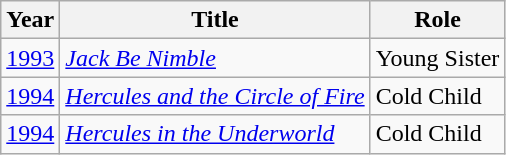<table class="wikitable">
<tr>
<th>Year</th>
<th>Title</th>
<th>Role</th>
</tr>
<tr>
<td><a href='#'>1993</a></td>
<td><em><a href='#'>Jack Be Nimble</a></em></td>
<td>Young Sister</td>
</tr>
<tr>
<td><a href='#'>1994</a></td>
<td><em><a href='#'>Hercules and the Circle of Fire</a></em></td>
<td>Cold Child</td>
</tr>
<tr>
<td><a href='#'>1994</a></td>
<td><em><a href='#'>Hercules in the Underworld</a></em></td>
<td>Cold Child</td>
</tr>
</table>
